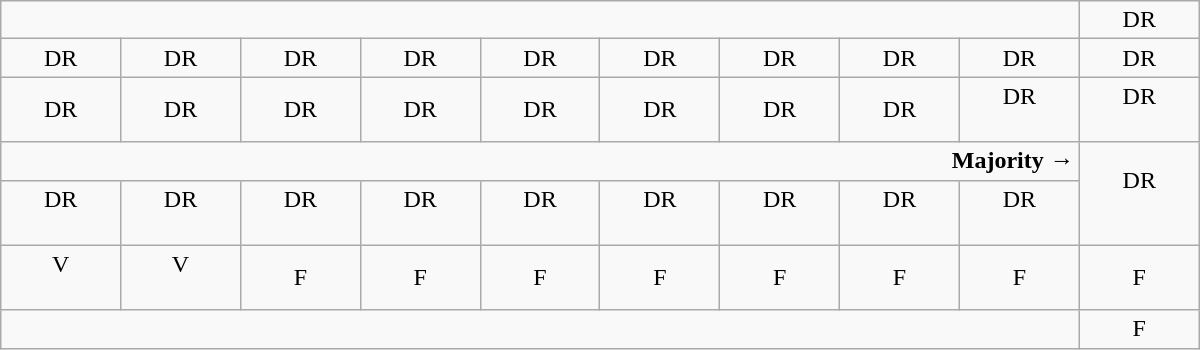<table class="wikitable" style="text-align:center" width=800px>
<tr>
<td colspan=9> </td>
<td>DR</td>
</tr>
<tr>
<td width=50px >DR</td>
<td width=50px >DR</td>
<td width=50px >DR</td>
<td width=50px >DR</td>
<td width=50px >DR</td>
<td width=50px >DR</td>
<td width=50px >DR</td>
<td width=50px >DR</td>
<td width=50px >DR</td>
<td width=50px >DR</td>
</tr>
<tr>
<td>DR</td>
<td>DR</td>
<td>DR</td>
<td>DR</td>
<td>DR</td>
<td>DR</td>
<td>DR</td>
<td>DR</td>
<td>DR<br><br></td>
<td>DR<br><br></td>
</tr>
<tr>
<td colspan=9 style="text-align:right"><strong>Majority →</strong></td>
<td rowspan=2 >DR<br><br></td>
</tr>
<tr>
<td>DR<br><br></td>
<td>DR<br><br></td>
<td>DR<br><br></td>
<td>DR<br><br></td>
<td>DR<br><br></td>
<td>DR<br><br></td>
<td>DR<br><br></td>
<td>DR<br><br></td>
<td>DR<br><br></td>
</tr>
<tr>
<td>V<br><br></td>
<td>V<br><br></td>
<td>F</td>
<td>F</td>
<td>F</td>
<td>F</td>
<td>F</td>
<td>F</td>
<td>F</td>
<td>F</td>
</tr>
<tr>
<td colspan=9> </td>
<td>F</td>
</tr>
</table>
